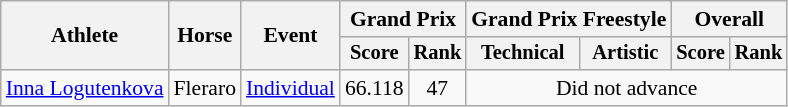<table class=wikitable style=font-size:90%;>
<tr>
<th rowspan="2">Athlete</th>
<th rowspan="2">Horse</th>
<th rowspan="2">Event</th>
<th colspan="2">Grand Prix</th>
<th colspan="2">Grand Prix Freestyle</th>
<th colspan="2">Overall</th>
</tr>
<tr style="font-size:95%">
<th>Score</th>
<th>Rank</th>
<th>Technical</th>
<th>Artistic</th>
<th>Score</th>
<th>Rank</th>
</tr>
<tr align=center>
<td align=left><a href='#'>Inna Logutenkova</a></td>
<td align=left>Fleraro</td>
<td align=left><a href='#'>Individual</a></td>
<td>66.118</td>
<td>47</td>
<td colspan=4>Did not advance</td>
</tr>
</table>
